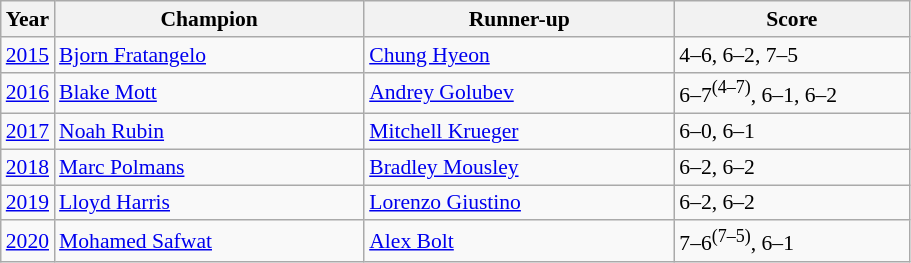<table class="wikitable" style="font-size:90%">
<tr>
<th>Year</th>
<th width="200">Champion</th>
<th width="200">Runner-up</th>
<th width="150">Score</th>
</tr>
<tr>
<td><a href='#'>2015</a></td>
<td> <a href='#'>Bjorn Fratangelo</a></td>
<td> <a href='#'>Chung Hyeon</a></td>
<td>4–6, 6–2, 7–5</td>
</tr>
<tr>
<td><a href='#'>2016</a></td>
<td> <a href='#'>Blake Mott</a></td>
<td> <a href='#'>Andrey Golubev</a></td>
<td>6–7<sup>(4–7)</sup>, 6–1, 6–2</td>
</tr>
<tr>
<td><a href='#'>2017</a></td>
<td> <a href='#'>Noah Rubin</a></td>
<td> <a href='#'>Mitchell Krueger</a></td>
<td>6–0, 6–1</td>
</tr>
<tr>
<td><a href='#'>2018</a></td>
<td> <a href='#'>Marc Polmans</a></td>
<td> <a href='#'>Bradley Mousley</a></td>
<td>6–2, 6–2</td>
</tr>
<tr>
<td><a href='#'>2019</a></td>
<td> <a href='#'>Lloyd Harris</a></td>
<td> <a href='#'>Lorenzo Giustino</a></td>
<td>6–2, 6–2</td>
</tr>
<tr>
<td><a href='#'>2020</a></td>
<td> <a href='#'>Mohamed Safwat</a></td>
<td> <a href='#'>Alex Bolt</a></td>
<td>7–6<sup>(7–5)</sup>, 6–1</td>
</tr>
</table>
